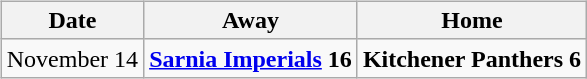<table cellspacing="10">
<tr>
<td valign="top"><br><table class="wikitable">
<tr>
<th>Date</th>
<th>Away</th>
<th>Home</th>
</tr>
<tr>
<td>November 14</td>
<td><strong><a href='#'>Sarnia Imperials</a> 16</strong></td>
<td><strong> Kitchener Panthers 6</strong></td>
</tr>
</table>
</td>
</tr>
</table>
